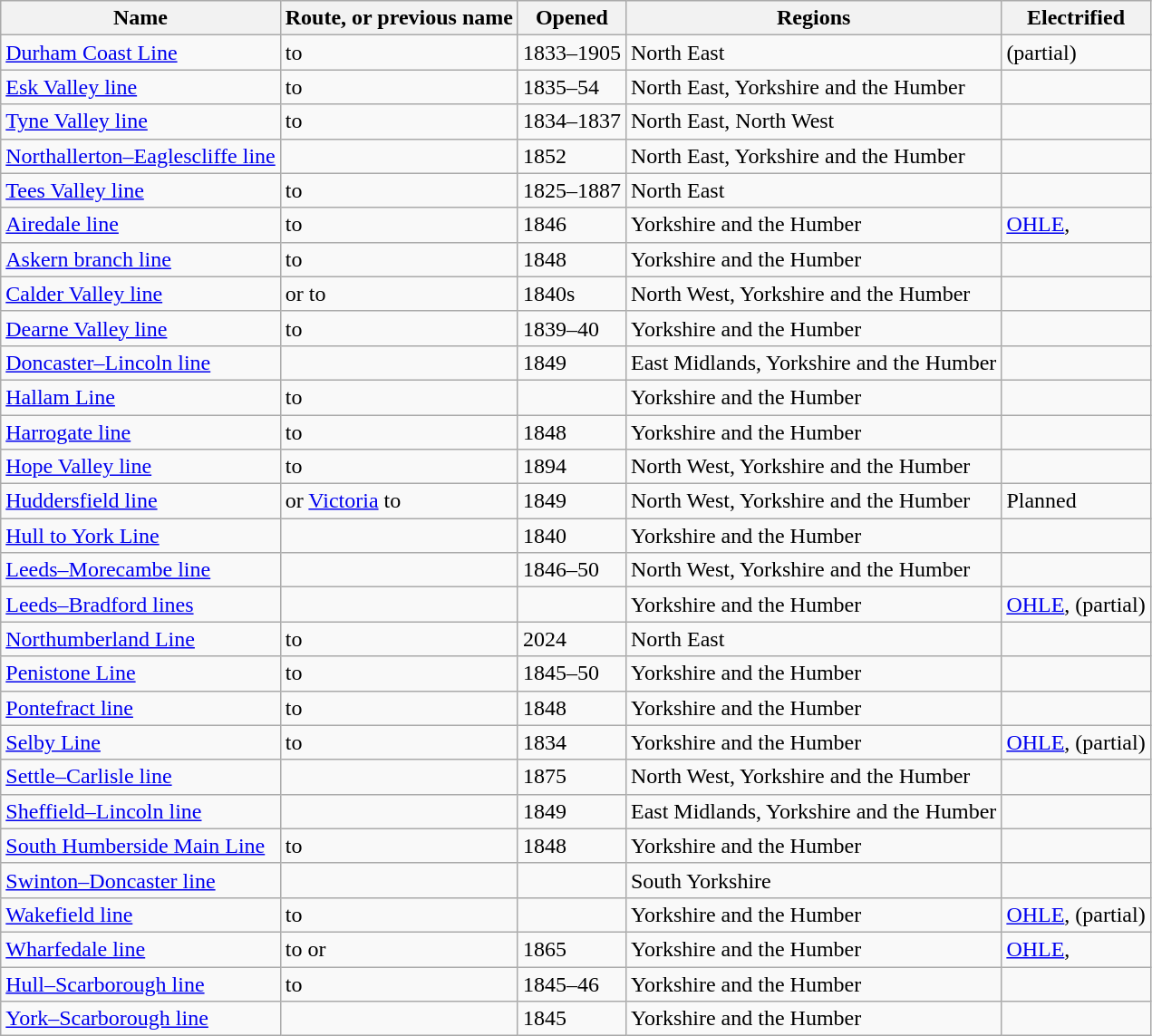<table class="wikitable sortable">
<tr>
<th>Name</th>
<th>Route, or previous name</th>
<th>Opened</th>
<th>Regions</th>
<th>Electrified</th>
</tr>
<tr>
<td><a href='#'>Durham Coast Line</a></td>
<td> to </td>
<td>1833–1905</td>
<td>North East</td>
<td> (partial)</td>
</tr>
<tr>
<td><a href='#'>Esk Valley line</a></td>
<td> to </td>
<td>1835–54</td>
<td>North East, Yorkshire and the Humber</td>
<td></td>
</tr>
<tr>
<td><a href='#'>Tyne Valley line</a></td>
<td> to </td>
<td>1834–1837</td>
<td>North East, North West</td>
<td></td>
</tr>
<tr>
<td><a href='#'>Northallerton–Eaglescliffe line</a></td>
<td></td>
<td>1852</td>
<td>North East, Yorkshire and the Humber</td>
<td></td>
</tr>
<tr>
<td><a href='#'>Tees Valley line</a></td>
<td> to </td>
<td>1825–1887</td>
<td>North East</td>
<td></td>
</tr>
<tr>
<td><a href='#'>Airedale line</a></td>
<td> to </td>
<td>1846</td>
<td>Yorkshire and the Humber</td>
<td><a href='#'>OHLE</a>, </td>
</tr>
<tr>
<td><a href='#'>Askern branch line</a></td>
<td> to </td>
<td>1848</td>
<td>Yorkshire and the Humber</td>
<td></td>
</tr>
<tr>
<td><a href='#'>Calder Valley line</a></td>
<td> or  to </td>
<td>1840s</td>
<td>North West, Yorkshire and the Humber</td>
<td></td>
</tr>
<tr>
<td><a href='#'>Dearne Valley line</a></td>
<td> to </td>
<td>1839–40</td>
<td>Yorkshire and the Humber</td>
<td></td>
</tr>
<tr>
<td><a href='#'>Doncaster–Lincoln line</a></td>
<td></td>
<td>1849</td>
<td>East Midlands, Yorkshire and the Humber</td>
<td></td>
</tr>
<tr>
<td><a href='#'>Hallam Line</a></td>
<td> to </td>
<td></td>
<td>Yorkshire and the Humber</td>
<td></td>
</tr>
<tr>
<td><a href='#'>Harrogate line</a></td>
<td> to </td>
<td>1848</td>
<td>Yorkshire and the Humber</td>
<td></td>
</tr>
<tr>
<td><a href='#'>Hope Valley line</a></td>
<td> to </td>
<td>1894</td>
<td>North West, Yorkshire and the Humber</td>
<td></td>
</tr>
<tr>
<td><a href='#'>Huddersfield line</a></td>
<td> or <a href='#'>Victoria</a> to </td>
<td>1849</td>
<td>North West, Yorkshire and the Humber</td>
<td>Planned</td>
</tr>
<tr>
<td><a href='#'>Hull to York Line</a></td>
<td></td>
<td>1840</td>
<td>Yorkshire and the Humber</td>
<td></td>
</tr>
<tr>
<td><a href='#'>Leeds–Morecambe line</a></td>
<td></td>
<td>1846–50</td>
<td>North West, Yorkshire and the Humber</td>
<td></td>
</tr>
<tr>
<td><a href='#'>Leeds–Bradford lines</a></td>
<td></td>
<td></td>
<td>Yorkshire and the Humber</td>
<td><a href='#'>OHLE</a>,  (partial)</td>
</tr>
<tr>
<td><a href='#'>Northumberland Line</a></td>
<td> to </td>
<td>2024</td>
<td>North East</td>
<td></td>
</tr>
<tr>
<td><a href='#'>Penistone Line</a></td>
<td> to </td>
<td>1845–50</td>
<td>Yorkshire and the Humber</td>
<td></td>
</tr>
<tr>
<td><a href='#'>Pontefract line</a></td>
<td> to </td>
<td>1848</td>
<td>Yorkshire and the Humber</td>
<td></td>
</tr>
<tr>
<td><a href='#'>Selby Line</a></td>
<td> to </td>
<td>1834</td>
<td>Yorkshire and the Humber</td>
<td><a href='#'>OHLE</a>,  (partial)</td>
</tr>
<tr>
<td><a href='#'>Settle–Carlisle line</a></td>
<td></td>
<td>1875</td>
<td>North West, Yorkshire and the Humber</td>
<td></td>
</tr>
<tr>
<td><a href='#'>Sheffield–Lincoln line</a></td>
<td></td>
<td>1849</td>
<td>East Midlands, Yorkshire and the Humber</td>
<td></td>
</tr>
<tr>
<td><a href='#'>South Humberside Main Line</a></td>
<td> to </td>
<td>1848</td>
<td>Yorkshire and the Humber</td>
<td></td>
</tr>
<tr>
<td><a href='#'>Swinton–Doncaster line</a></td>
<td></td>
<td></td>
<td>South Yorkshire</td>
<td></td>
</tr>
<tr>
<td><a href='#'>Wakefield line</a></td>
<td> to </td>
<td></td>
<td>Yorkshire and the Humber</td>
<td><a href='#'>OHLE</a>,  (partial)</td>
</tr>
<tr>
<td><a href='#'>Wharfedale line</a></td>
<td> to  or </td>
<td>1865</td>
<td>Yorkshire and the Humber</td>
<td><a href='#'>OHLE</a>, </td>
</tr>
<tr>
<td><a href='#'>Hull–Scarborough line</a></td>
<td> to </td>
<td>1845–46</td>
<td>Yorkshire and the Humber</td>
<td></td>
</tr>
<tr>
<td><a href='#'>York–Scarborough line</a></td>
<td></td>
<td>1845</td>
<td>Yorkshire and the Humber</td>
<td></td>
</tr>
</table>
